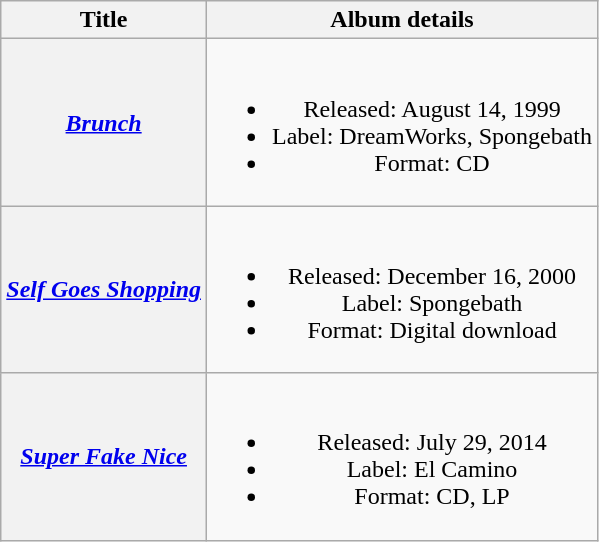<table class="wikitable plainrowheaders" style="text-align:center;">
<tr>
<th>Title</th>
<th>Album details</th>
</tr>
<tr>
<th scope="row"><em><a href='#'>Brunch</a></em></th>
<td><br><ul><li>Released: August 14, 1999</li><li>Label: DreamWorks, Spongebath</li><li>Format: CD</li></ul></td>
</tr>
<tr>
<th scope="row"><em><a href='#'>Self Goes Shopping</a></em></th>
<td><br><ul><li>Released: December 16, 2000</li><li>Label: Spongebath</li><li>Format: Digital download</li></ul></td>
</tr>
<tr>
<th scope="row"><em><a href='#'>Super Fake Nice</a></em></th>
<td><br><ul><li>Released: July 29, 2014</li><li>Label: El Camino</li><li>Format: CD, LP</li></ul></td>
</tr>
</table>
